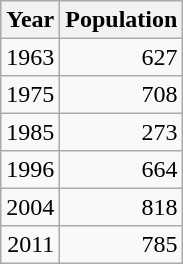<table class="wikitable" style="line-height:1.1em;">
<tr>
<th>Year</th>
<th>Population</th>
</tr>
<tr align="right">
<td>1963</td>
<td>627</td>
</tr>
<tr align="right">
<td>1975</td>
<td>708</td>
</tr>
<tr align="right">
<td>1985</td>
<td>273</td>
</tr>
<tr align="right">
<td>1996</td>
<td>664</td>
</tr>
<tr align="right">
<td>2004</td>
<td>818</td>
</tr>
<tr align="right">
<td>2011</td>
<td>785</td>
</tr>
</table>
